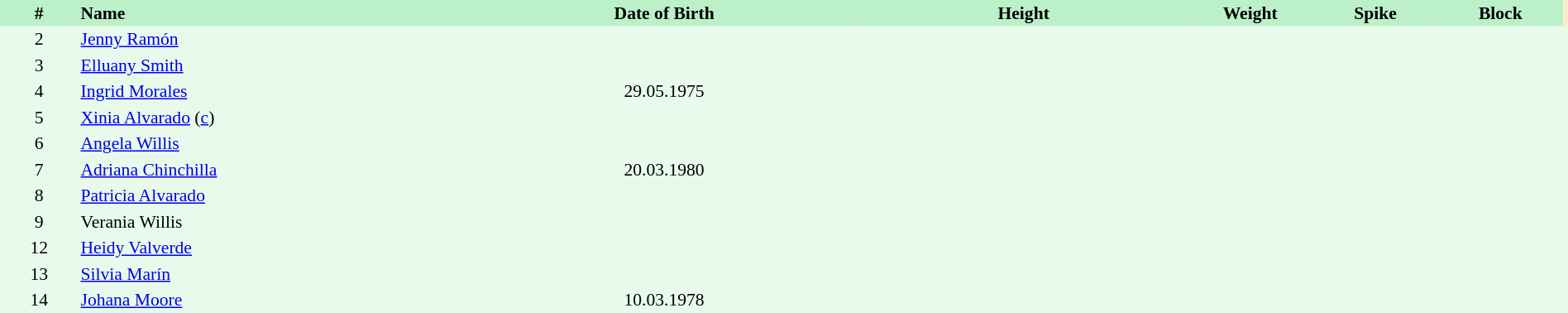<table border=0 cellpadding=2 cellspacing=0  |- bgcolor=#FFECCE style="text-align:center; font-size:90%;" width=100%>
<tr bgcolor=#BBF0C9>
<th width=5%>#</th>
<th width=25% align=left>Name</th>
<th width=25%>Date of Birth</th>
<th width=21%>Height</th>
<th width=8%>Weight</th>
<th width=8%>Spike</th>
<th width=8%>Block</th>
</tr>
<tr bgcolor=#E7FAEC>
<td>2</td>
<td align=left><a href='#'>Jenny Ramón</a></td>
<td></td>
<td></td>
<td></td>
<td></td>
<td></td>
<td></td>
</tr>
<tr bgcolor=#E7FAEC>
<td>3</td>
<td align=left><a href='#'>Elluany Smith</a></td>
<td></td>
<td></td>
<td></td>
<td></td>
<td></td>
<td></td>
</tr>
<tr bgcolor=#E7FAEC>
<td>4</td>
<td align=left><a href='#'>Ingrid Morales</a></td>
<td>29.05.1975</td>
<td></td>
<td></td>
<td></td>
<td></td>
<td></td>
</tr>
<tr bgcolor=#E7FAEC>
<td>5</td>
<td align=left><a href='#'>Xinia Alvarado</a> (<a href='#'>c</a>)</td>
<td></td>
<td></td>
<td></td>
<td></td>
<td></td>
<td></td>
</tr>
<tr bgcolor=#E7FAEC>
<td>6</td>
<td align=left><a href='#'>Angela Willis</a></td>
<td></td>
<td></td>
<td></td>
<td></td>
<td></td>
<td></td>
</tr>
<tr bgcolor=#E7FAEC>
<td>7</td>
<td align=left><a href='#'>Adriana Chinchilla</a></td>
<td>20.03.1980</td>
<td></td>
<td></td>
<td></td>
<td></td>
<td></td>
</tr>
<tr bgcolor=#E7FAEC>
<td>8</td>
<td align=left><a href='#'>Patricia Alvarado</a></td>
<td></td>
<td></td>
<td></td>
<td></td>
<td></td>
<td></td>
</tr>
<tr bgcolor=#E7FAEC>
<td>9</td>
<td align=left>Verania Willis</td>
<td></td>
<td></td>
<td></td>
<td></td>
<td></td>
<td></td>
</tr>
<tr bgcolor=#E7FAEC>
<td>12</td>
<td align=left><a href='#'>Heidy Valverde</a></td>
<td></td>
<td></td>
<td></td>
<td></td>
<td></td>
<td></td>
</tr>
<tr bgcolor=#E7FAEC>
<td>13</td>
<td align=left><a href='#'>Silvia Marín</a></td>
<td></td>
<td></td>
<td></td>
<td></td>
<td></td>
<td></td>
</tr>
<tr bgcolor=#E7FAEC>
<td>14</td>
<td align=left><a href='#'>Johana Moore</a></td>
<td>10.03.1978</td>
<td></td>
<td></td>
<td></td>
<td></td>
<td></td>
</tr>
</table>
